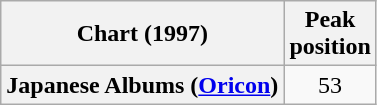<table class="wikitable plainrowheaders" style="text-align:center">
<tr>
<th scope="col">Chart (1997)</th>
<th scope="col">Peak<br>position</th>
</tr>
<tr>
<th scope="row">Japanese Albums (<a href='#'>Oricon</a>)</th>
<td>53</td>
</tr>
</table>
